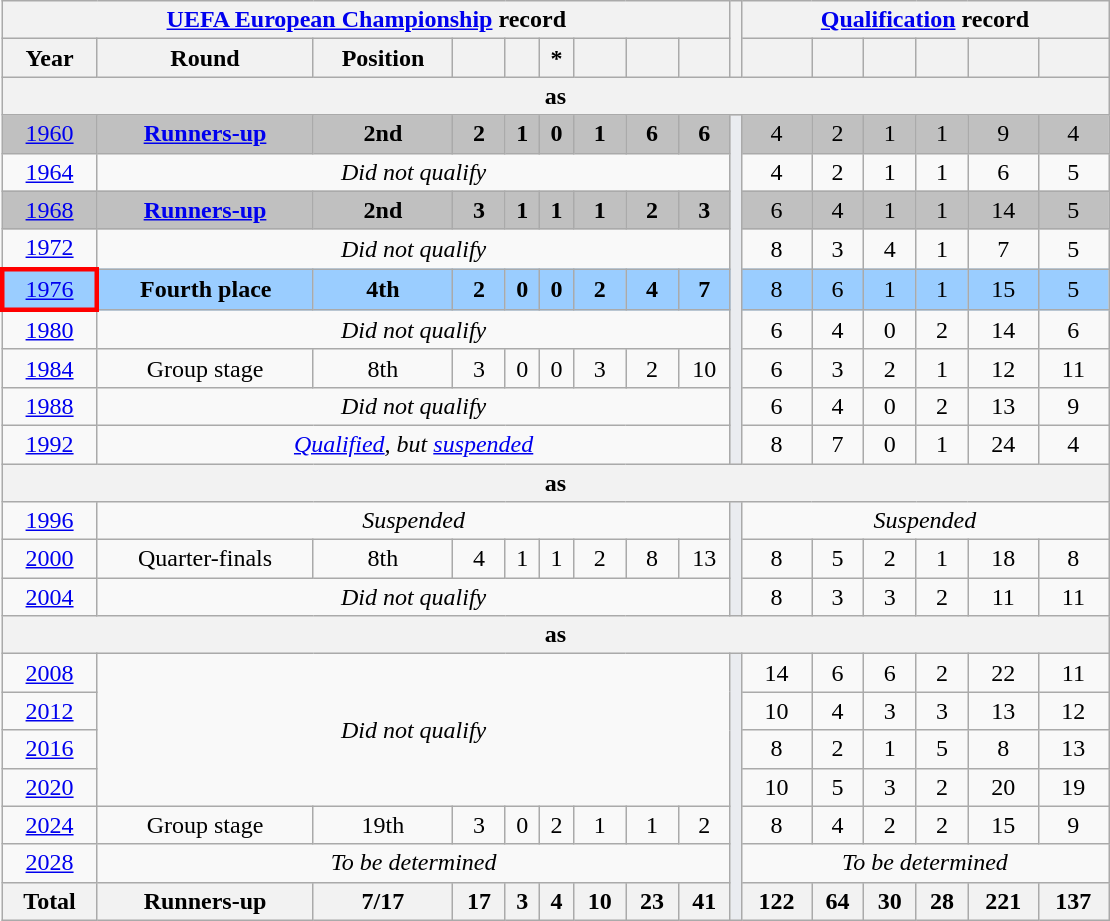<table class="wikitable" style="text-align: center;">
<tr>
<th colspan=9><a href='#'>UEFA European Championship</a> record</th>
<th width=1% rowspan=2></th>
<th colspan=6><a href='#'>Qualification</a> record</th>
</tr>
<tr>
<th>Year</th>
<th>Round</th>
<th>Position</th>
<th></th>
<th></th>
<th>*</th>
<th></th>
<th></th>
<th></th>
<th></th>
<th></th>
<th></th>
<th></th>
<th></th>
<th></th>
</tr>
<tr>
<th colspan="16">as </th>
</tr>
<tr style="background:silver;">
<td> <a href='#'>1960</a></td>
<td><strong><a href='#'>Runners-up</a></strong></td>
<td><strong>2nd</strong></td>
<td><strong>2</strong></td>
<td><strong>1</strong></td>
<td><strong>0</strong></td>
<td><strong>1</strong></td>
<td><strong>6</strong></td>
<td><strong>6</strong></td>
<td width=1% rowspan=9 style="background:#eaecf0;"></td>
<td>4</td>
<td>2</td>
<td>1</td>
<td>1</td>
<td>9</td>
<td>4</td>
</tr>
<tr>
<td> <a href='#'>1964</a></td>
<td colspan="8"><em>Did not qualify</em></td>
<td>4</td>
<td>2</td>
<td>1</td>
<td>1</td>
<td>6</td>
<td>5</td>
</tr>
<tr style="background:silver;">
<td> <a href='#'>1968</a></td>
<td><strong><a href='#'>Runners-up</a></strong></td>
<td><strong>2nd</strong></td>
<td><strong>3</strong></td>
<td><strong>1</strong></td>
<td><strong>1</strong></td>
<td><strong>1</strong></td>
<td><strong>2</strong></td>
<td><strong>3</strong></td>
<td>6</td>
<td>4</td>
<td>1</td>
<td>1</td>
<td>14</td>
<td>5</td>
</tr>
<tr>
<td> <a href='#'>1972</a></td>
<td colspan="8"><em>Did not qualify</em></td>
<td>8</td>
<td>3</td>
<td>4</td>
<td>1</td>
<td>7</td>
<td>5</td>
</tr>
<tr bgcolor=#9acdff>
<td style="border: 3px solid red"> <a href='#'>1976</a></td>
<td><strong>Fourth place</strong></td>
<td><strong>4th</strong></td>
<td><strong>2</strong></td>
<td><strong>0</strong></td>
<td><strong>0</strong></td>
<td><strong>2</strong></td>
<td><strong>4</strong></td>
<td><strong>7</strong></td>
<td>8</td>
<td>6</td>
<td>1</td>
<td>1</td>
<td>15</td>
<td>5</td>
</tr>
<tr>
<td> <a href='#'>1980</a></td>
<td colspan="8"><em>Did not qualify</em></td>
<td>6</td>
<td>4</td>
<td>0</td>
<td>2</td>
<td>14</td>
<td>6</td>
</tr>
<tr>
<td> <a href='#'>1984</a></td>
<td>Group stage</td>
<td>8th</td>
<td>3</td>
<td>0</td>
<td>0</td>
<td>3</td>
<td>2</td>
<td>10</td>
<td>6</td>
<td>3</td>
<td>2</td>
<td>1</td>
<td>12</td>
<td>11</td>
</tr>
<tr>
<td> <a href='#'>1988</a></td>
<td colspan="8"><em>Did not qualify</em></td>
<td>6</td>
<td>4</td>
<td>0</td>
<td>2</td>
<td>13</td>
<td>9</td>
</tr>
<tr>
<td> <a href='#'>1992</a></td>
<td colspan="8"><em><a href='#'>Qualified</a>, but <a href='#'>suspended</a></em></td>
<td>8</td>
<td>7</td>
<td>0</td>
<td>1</td>
<td>24</td>
<td>4</td>
</tr>
<tr>
<th colspan="16">as </th>
</tr>
<tr>
<td> <a href='#'>1996</a></td>
<td colspan="8"><em>Suspended</em></td>
<td width=1% rowspan=3 style="background:#eaecf0;"></td>
<td colspan="6"><em>Suspended</em></td>
</tr>
<tr>
<td>   <a href='#'>2000</a></td>
<td>Quarter-finals</td>
<td>8th</td>
<td>4</td>
<td>1</td>
<td>1</td>
<td>2</td>
<td>8</td>
<td>13</td>
<td>8</td>
<td>5</td>
<td>2</td>
<td>1</td>
<td>18</td>
<td>8</td>
</tr>
<tr>
<td> <a href='#'>2004</a></td>
<td colspan="8"><em>Did not qualify</em></td>
<td>8</td>
<td>3</td>
<td>3</td>
<td>2</td>
<td>11</td>
<td>11</td>
</tr>
<tr>
<th colspan="16">as <strong></strong></th>
</tr>
<tr>
<td>  <a href='#'>2008</a></td>
<td colspan="8" rowspan="4"><em>Did not qualify</em></td>
<td width=1% rowspan=7 style="background:#eaecf0;"></td>
<td>14</td>
<td>6</td>
<td>6</td>
<td>2</td>
<td>22</td>
<td>11</td>
</tr>
<tr>
<td>  <a href='#'>2012</a></td>
<td>10</td>
<td>4</td>
<td>3</td>
<td>3</td>
<td>13</td>
<td>12</td>
</tr>
<tr>
<td> <a href='#'>2016</a></td>
<td>8</td>
<td>2</td>
<td>1</td>
<td>5</td>
<td>8</td>
<td>13</td>
</tr>
<tr>
<td> <a href='#'>2020</a></td>
<td>10</td>
<td>5</td>
<td>3</td>
<td>2</td>
<td>20</td>
<td>19</td>
</tr>
<tr>
<td> <a href='#'>2024</a></td>
<td>Group stage</td>
<td>19th</td>
<td>3</td>
<td>0</td>
<td>2</td>
<td>1</td>
<td>1</td>
<td>2</td>
<td>8</td>
<td>4</td>
<td>2</td>
<td>2</td>
<td>15</td>
<td>9</td>
</tr>
<tr>
<td>  <a href='#'>2028</a></td>
<td colspan="8"><em>To be determined</em></td>
<td colspan="6"><em>To be determined</em></td>
</tr>
<tr>
<th>Total</th>
<th>Runners-up</th>
<th>7/17</th>
<th>17</th>
<th>3</th>
<th>4</th>
<th>10</th>
<th>23</th>
<th>41</th>
<th>122</th>
<th>64</th>
<th>30</th>
<th>28</th>
<th>221</th>
<th>137</th>
</tr>
</table>
